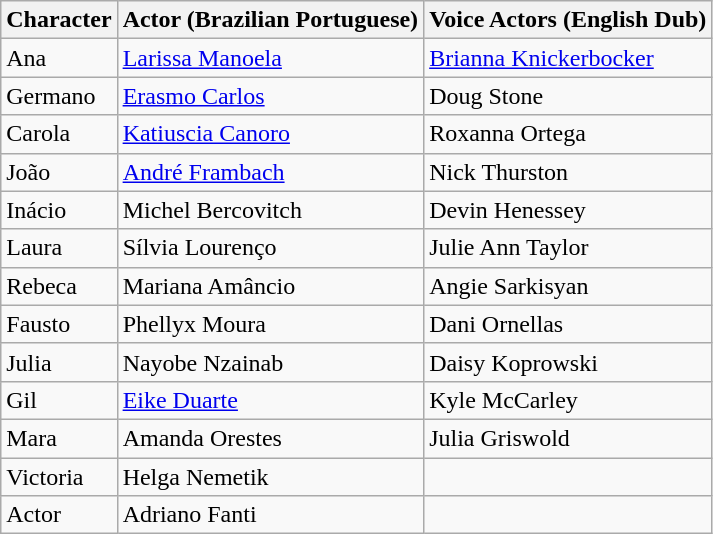<table class="wikitable">
<tr>
<th>Character</th>
<th>Actor (Brazilian Portuguese)</th>
<th>Voice Actors (English Dub)</th>
</tr>
<tr>
<td>Ana</td>
<td><a href='#'>Larissa Manoela</a></td>
<td><a href='#'>Brianna Knickerbocker</a></td>
</tr>
<tr>
<td>Germano</td>
<td><a href='#'>Erasmo Carlos</a></td>
<td>Doug Stone</td>
</tr>
<tr>
<td>Carola</td>
<td><a href='#'>Katiuscia Canoro</a></td>
<td>Roxanna Ortega</td>
</tr>
<tr>
<td>João</td>
<td><a href='#'>André Frambach</a></td>
<td>Nick Thurston</td>
</tr>
<tr>
<td>Inácio</td>
<td>Michel Bercovitch</td>
<td>Devin Henessey</td>
</tr>
<tr>
<td>Laura</td>
<td>Sílvia Lourenço</td>
<td>Julie Ann Taylor</td>
</tr>
<tr>
<td>Rebeca</td>
<td>Mariana Amâncio</td>
<td>Angie Sarkisyan</td>
</tr>
<tr>
<td>Fausto</td>
<td>Phellyx Moura</td>
<td>Dani Ornellas</td>
</tr>
<tr>
<td>Julia</td>
<td>Nayobe Nzainab</td>
<td>Daisy Koprowski</td>
</tr>
<tr>
<td>Gil</td>
<td><a href='#'>Eike Duarte</a></td>
<td>Kyle McCarley</td>
</tr>
<tr>
<td>Mara</td>
<td>Amanda Orestes</td>
<td>Julia Griswold</td>
</tr>
<tr>
<td>Victoria</td>
<td>Helga Nemetik</td>
<td></td>
</tr>
<tr>
<td>Actor</td>
<td>Adriano Fanti</td>
<td></td>
</tr>
</table>
